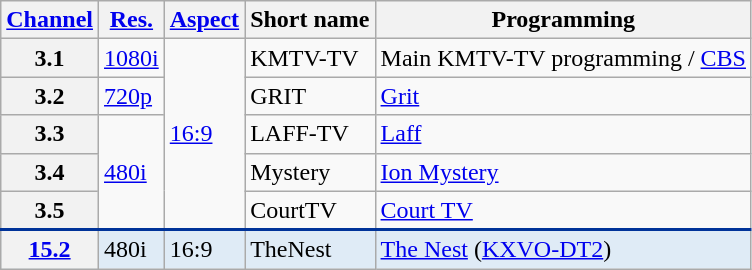<table class="wikitable">
<tr>
<th scope = "col"><a href='#'>Channel</a></th>
<th scope = "col"><a href='#'>Res.</a></th>
<th scope = "col"><a href='#'>Aspect</a></th>
<th scope = "col">Short name</th>
<th scope = "col">Programming</th>
</tr>
<tr>
<th scope = "row">3.1</th>
<td><a href='#'>1080i</a></td>
<td rowspan=5><a href='#'>16:9</a></td>
<td>KMTV-TV</td>
<td>Main KMTV-TV programming / <a href='#'>CBS</a></td>
</tr>
<tr>
<th scope = "row">3.2</th>
<td><a href='#'>720p</a></td>
<td>GRIT</td>
<td><a href='#'>Grit</a></td>
</tr>
<tr>
<th scope = "row">3.3</th>
<td rowspan=3><a href='#'>480i</a></td>
<td>LAFF-TV</td>
<td><a href='#'>Laff</a></td>
</tr>
<tr>
<th scope = "row">3.4</th>
<td>Mystery</td>
<td><a href='#'>Ion Mystery</a></td>
</tr>
<tr>
<th scope = "row">3.5</th>
<td>CourtTV</td>
<td><a href='#'>Court TV</a></td>
</tr>
<tr style="background-color:#DFEBF6; border-top: 2px solid #003399;">
<th scope = "row"><a href='#'>15.2</a></th>
<td>480i</td>
<td>16:9</td>
<td>TheNest</td>
<td><a href='#'>The Nest</a> (<a href='#'>KXVO-DT2</a>)</td>
</tr>
</table>
